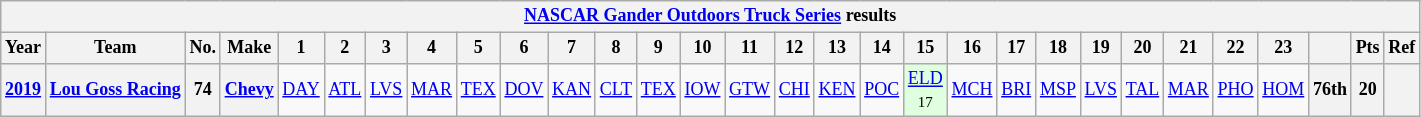<table class="wikitable" style="text-align:center; font-size:75%">
<tr>
<th colspan=45><a href='#'>NASCAR Gander Outdoors Truck Series</a> results</th>
</tr>
<tr>
<th>Year</th>
<th>Team</th>
<th>No.</th>
<th>Make</th>
<th>1</th>
<th>2</th>
<th>3</th>
<th>4</th>
<th>5</th>
<th>6</th>
<th>7</th>
<th>8</th>
<th>9</th>
<th>10</th>
<th>11</th>
<th>12</th>
<th>13</th>
<th>14</th>
<th>15</th>
<th>16</th>
<th>17</th>
<th>18</th>
<th>19</th>
<th>20</th>
<th>21</th>
<th>22</th>
<th>23</th>
<th></th>
<th>Pts</th>
<th>Ref</th>
</tr>
<tr>
<th><a href='#'>2019</a></th>
<th><a href='#'>Lou Goss Racing</a></th>
<th>74</th>
<th><a href='#'>Chevy</a></th>
<td><a href='#'>DAY</a></td>
<td><a href='#'>ATL</a></td>
<td><a href='#'>LVS</a></td>
<td><a href='#'>MAR</a></td>
<td><a href='#'>TEX</a></td>
<td><a href='#'>DOV</a></td>
<td><a href='#'>KAN</a></td>
<td><a href='#'>CLT</a></td>
<td><a href='#'>TEX</a></td>
<td><a href='#'>IOW</a></td>
<td><a href='#'>GTW</a></td>
<td><a href='#'>CHI</a></td>
<td><a href='#'>KEN</a></td>
<td><a href='#'>POC</a></td>
<td style="background:#DFFFDF;"><a href='#'>ELD</a><br><small>17</small></td>
<td><a href='#'>MCH</a></td>
<td><a href='#'>BRI</a></td>
<td><a href='#'>MSP</a></td>
<td><a href='#'>LVS</a></td>
<td><a href='#'>TAL</a></td>
<td><a href='#'>MAR</a></td>
<td><a href='#'>PHO</a></td>
<td><a href='#'>HOM</a></td>
<th>76th</th>
<th>20</th>
<th></th>
</tr>
</table>
